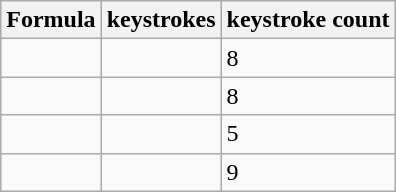<table class="wikitable" border="1">
<tr>
<th>Formula</th>
<th>keystrokes</th>
<th>keystroke count</th>
</tr>
<tr>
<td></td>
<td>       </td>
<td>8</td>
</tr>
<tr>
<td></td>
<td>       </td>
<td>8</td>
</tr>
<tr>
<td></td>
<td>    </td>
<td>5</td>
</tr>
<tr>
<td></td>
<td>         </td>
<td>9</td>
</tr>
</table>
